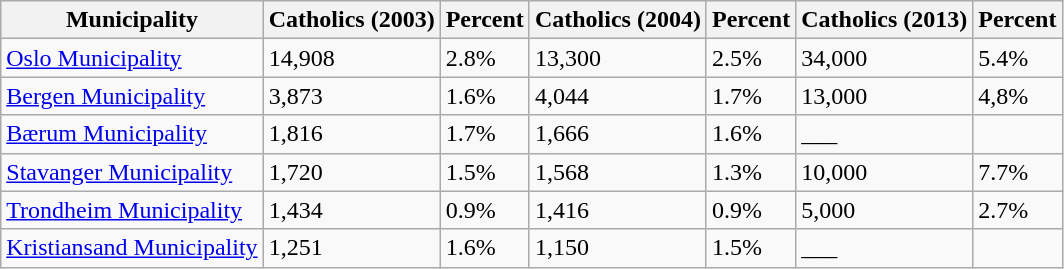<table class="wikitable">
<tr>
<th>Municipality</th>
<th>Catholics (2003)</th>
<th>Percent</th>
<th>Catholics (2004)</th>
<th>Percent</th>
<th>Catholics (2013)</th>
<th>Percent</th>
</tr>
<tr>
<td> <a href='#'>Oslo Municipality</a></td>
<td>14,908</td>
<td>2.8%</td>
<td>13,300</td>
<td>2.5%</td>
<td>34,000</td>
<td>5.4%</td>
</tr>
<tr>
<td> <a href='#'>Bergen Municipality</a></td>
<td>3,873</td>
<td>1.6%</td>
<td>4,044</td>
<td>1.7%</td>
<td>13,000</td>
<td>4,8%</td>
</tr>
<tr>
<td> <a href='#'>Bærum Municipality</a></td>
<td>1,816</td>
<td>1.7%</td>
<td>1,666</td>
<td>1.6%</td>
<td>___</td>
</tr>
<tr>
<td> <a href='#'>Stavanger Municipality</a></td>
<td>1,720</td>
<td>1.5%</td>
<td>1,568</td>
<td>1.3%</td>
<td>10,000 </td>
<td>7.7%</td>
</tr>
<tr>
<td> <a href='#'>Trondheim Municipality</a></td>
<td>1,434</td>
<td>0.9%</td>
<td>1,416</td>
<td>0.9%</td>
<td>5,000 </td>
<td>2.7%</td>
</tr>
<tr>
<td> <a href='#'>Kristiansand Municipality</a></td>
<td>1,251</td>
<td>1.6%</td>
<td>1,150</td>
<td>1.5%</td>
<td>___</td>
</tr>
</table>
